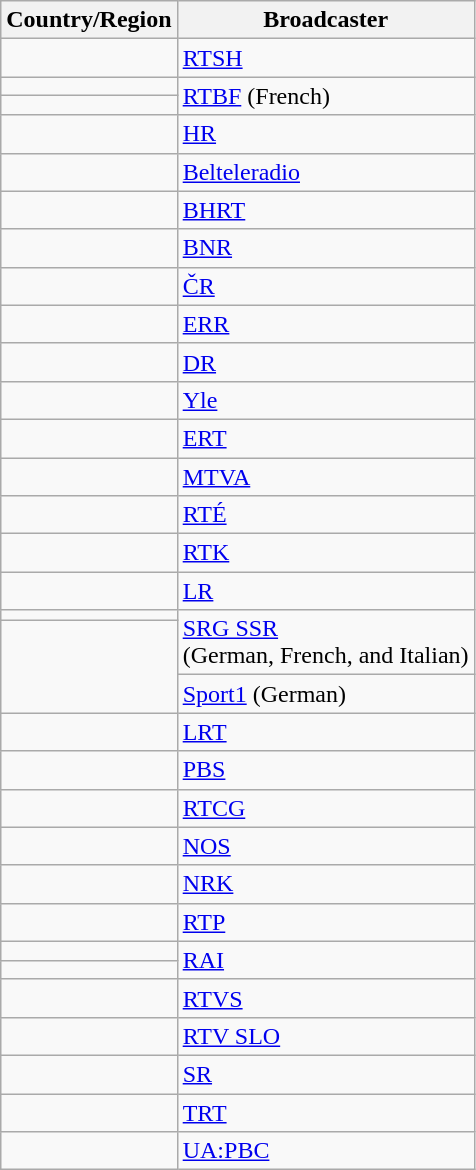<table class="wikitable">
<tr>
<th>Country/Region</th>
<th>Broadcaster</th>
</tr>
<tr>
<td></td>
<td><a href='#'>RTSH</a></td>
</tr>
<tr>
<td></td>
<td rowspan="2"><a href='#'>RTBF</a> (French)</td>
</tr>
<tr>
<td></td>
</tr>
<tr>
<td></td>
<td><a href='#'>HR</a></td>
</tr>
<tr>
<td></td>
<td><a href='#'>Belteleradio</a></td>
</tr>
<tr>
<td></td>
<td><a href='#'>BHRT</a></td>
</tr>
<tr>
<td></td>
<td><a href='#'>BNR</a></td>
</tr>
<tr>
<td></td>
<td><a href='#'>ČR</a></td>
</tr>
<tr>
<td></td>
<td><a href='#'>ERR</a></td>
</tr>
<tr>
<td></td>
<td><a href='#'>DR</a></td>
</tr>
<tr>
<td></td>
<td><a href='#'>Yle</a></td>
</tr>
<tr>
<td></td>
<td><a href='#'>ERT</a></td>
</tr>
<tr>
<td></td>
<td><a href='#'>MTVA</a></td>
</tr>
<tr>
<td></td>
<td><a href='#'>RTÉ</a></td>
</tr>
<tr>
<td></td>
<td><a href='#'>RTK</a></td>
</tr>
<tr>
<td></td>
<td><a href='#'>LR</a></td>
</tr>
<tr>
<td></td>
<td rowspan="2"><a href='#'>SRG SSR</a><br>(German, French, and Italian)</td>
</tr>
<tr>
<td rowspan="2"></td>
</tr>
<tr>
<td><a href='#'>Sport1</a> (German)</td>
</tr>
<tr>
<td></td>
<td><a href='#'>LRT</a></td>
</tr>
<tr>
<td></td>
<td><a href='#'>PBS</a></td>
</tr>
<tr>
<td></td>
<td><a href='#'>RTCG</a></td>
</tr>
<tr>
<td></td>
<td><a href='#'>NOS</a></td>
</tr>
<tr>
<td></td>
<td><a href='#'>NRK</a></td>
</tr>
<tr>
<td></td>
<td><a href='#'>RTP</a></td>
</tr>
<tr>
<td></td>
<td rowspan="2"><a href='#'>RAI</a></td>
</tr>
<tr>
<td></td>
</tr>
<tr>
<td></td>
<td><a href='#'>RTVS</a></td>
</tr>
<tr>
<td></td>
<td><a href='#'>RTV SLO</a></td>
</tr>
<tr>
<td></td>
<td><a href='#'>SR</a></td>
</tr>
<tr>
<td></td>
<td><a href='#'>TRT</a></td>
</tr>
<tr>
<td></td>
<td><a href='#'>UA:PBC</a></td>
</tr>
</table>
